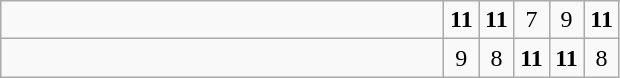<table class="wikitable">
<tr>
<td style="width:18em"><strong></strong></td>
<td align=center style="width:1em"><strong>11</strong></td>
<td align=center style="width:1em"><strong>11</strong></td>
<td align=center style="width:1em">7</td>
<td align=center style="width:1em">9</td>
<td align=center style="width:1em"><strong>11</strong></td>
</tr>
<tr>
<td style="width:18em"></td>
<td align=center style="width:1em">9</td>
<td align=center style="width:1em">8</td>
<td align=center style="width:1em"><strong>11</strong></td>
<td align=center style="width:1em"><strong>11</strong></td>
<td align=center style="width:1em">8</td>
</tr>
</table>
